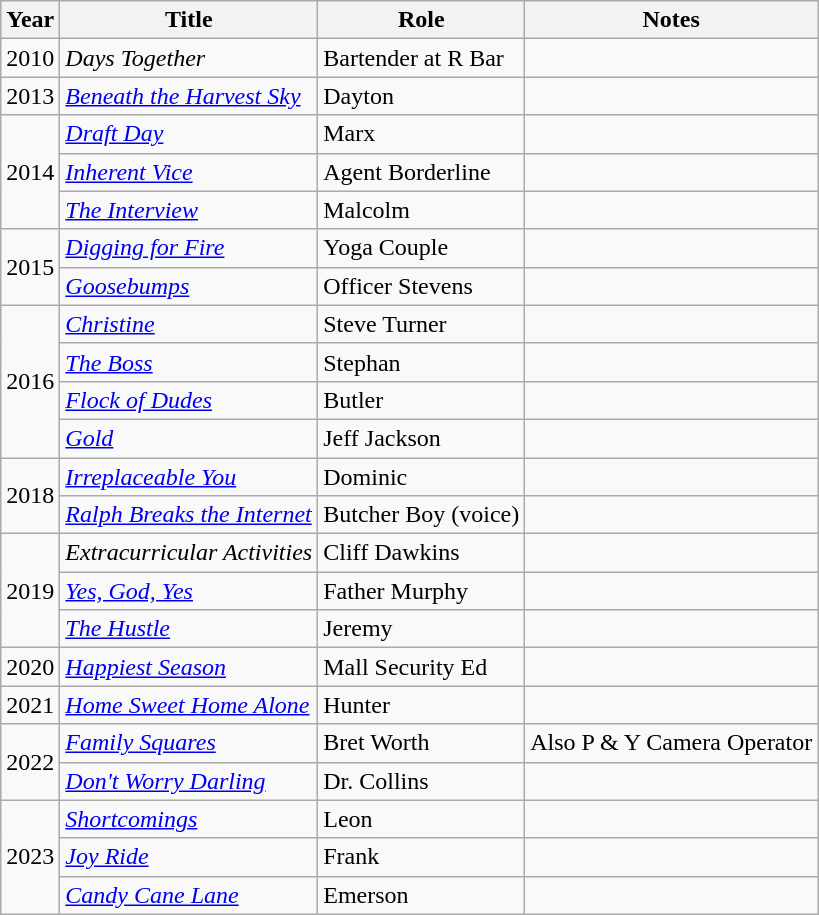<table class="wikitable sortable">
<tr>
<th>Year</th>
<th>Title</th>
<th>Role</th>
<th class="unsortable">Notes</th>
</tr>
<tr>
<td>2010</td>
<td><em>Days Together</em></td>
<td>Bartender at R Bar</td>
<td></td>
</tr>
<tr>
<td>2013</td>
<td><em><a href='#'>Beneath the Harvest Sky</a></em></td>
<td>Dayton</td>
<td></td>
</tr>
<tr>
<td rowspan=3>2014</td>
<td><em><a href='#'>Draft Day</a></em></td>
<td>Marx</td>
<td></td>
</tr>
<tr>
<td><em><a href='#'>Inherent Vice</a></em></td>
<td>Agent Borderline</td>
<td></td>
</tr>
<tr>
<td><em><a href='#'>The Interview</a></em></td>
<td>Malcolm</td>
<td></td>
</tr>
<tr>
<td rowspan=2>2015</td>
<td><em><a href='#'>Digging for Fire</a></em></td>
<td>Yoga Couple</td>
<td></td>
</tr>
<tr>
<td><em><a href='#'>Goosebumps</a></em></td>
<td>Officer Stevens</td>
<td></td>
</tr>
<tr>
<td rowspan=4>2016</td>
<td><em><a href='#'>Christine</a></em></td>
<td>Steve Turner</td>
<td></td>
</tr>
<tr>
<td><em><a href='#'>The Boss</a></em></td>
<td>Stephan</td>
<td></td>
</tr>
<tr>
<td><em><a href='#'>Flock of Dudes</a></em></td>
<td>Butler</td>
<td></td>
</tr>
<tr>
<td><em><a href='#'>Gold</a></em></td>
<td>Jeff Jackson</td>
<td></td>
</tr>
<tr>
<td rowspan=2>2018</td>
<td><em><a href='#'>Irreplaceable You</a></em></td>
<td>Dominic</td>
<td></td>
</tr>
<tr>
<td><em><a href='#'>Ralph Breaks the Internet</a></em></td>
<td>Butcher Boy (voice)</td>
<td></td>
</tr>
<tr>
<td rowspan=3>2019</td>
<td><em>Extracurricular Activities</em></td>
<td>Cliff Dawkins</td>
<td></td>
</tr>
<tr>
<td><em><a href='#'>Yes, God, Yes</a></em></td>
<td>Father Murphy</td>
<td></td>
</tr>
<tr>
<td><em><a href='#'>The Hustle</a></em></td>
<td>Jeremy</td>
<td></td>
</tr>
<tr>
<td>2020</td>
<td><em><a href='#'>Happiest Season</a></em></td>
<td>Mall Security Ed</td>
<td></td>
</tr>
<tr>
<td>2021</td>
<td><em><a href='#'>Home Sweet Home Alone</a></em></td>
<td>Hunter</td>
<td></td>
</tr>
<tr>
<td rowspan=2>2022</td>
<td><em><a href='#'>Family Squares</a></em></td>
<td>Bret Worth</td>
<td>Also P & Y Camera Operator</td>
</tr>
<tr>
<td><em><a href='#'>Don't Worry Darling</a></em></td>
<td>Dr. Collins</td>
<td></td>
</tr>
<tr>
<td rowspan=3>2023</td>
<td><em><a href='#'>Shortcomings</a></em></td>
<td>Leon</td>
<td></td>
</tr>
<tr>
<td><em><a href='#'>Joy Ride</a></em></td>
<td>Frank</td>
<td></td>
</tr>
<tr>
<td><em><a href='#'>Candy Cane Lane</a></em></td>
<td>Emerson</td>
<td></td>
</tr>
</table>
